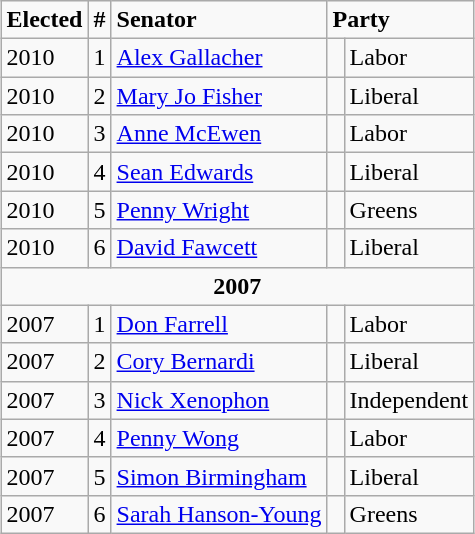<table style="width:100%;">
<tr>
<td><br>
<br><br><br><br><br><br><br><br><br><br><br><br><br><br><br><br><br><br><br><br><br><br><br></td>
<td align=right><br><table class="wikitable">
<tr>
<td><strong>Elected</strong></td>
<td><strong>#</strong></td>
<td><strong>Senator</strong></td>
<td colspan="2"><strong>Party</strong></td>
</tr>
<tr>
<td>2010</td>
<td>1</td>
<td><a href='#'>Alex Gallacher</a></td>
<td> </td>
<td>Labor</td>
</tr>
<tr>
<td>2010</td>
<td>2</td>
<td><a href='#'>Mary Jo Fisher</a></td>
<td> </td>
<td>Liberal</td>
</tr>
<tr>
<td>2010</td>
<td>3</td>
<td><a href='#'>Anne McEwen</a></td>
<td> </td>
<td>Labor</td>
</tr>
<tr>
<td>2010</td>
<td>4</td>
<td><a href='#'>Sean Edwards</a></td>
<td> </td>
<td>Liberal</td>
</tr>
<tr>
<td>2010</td>
<td>5</td>
<td><a href='#'>Penny Wright</a></td>
<td> </td>
<td>Greens</td>
</tr>
<tr>
<td>2010</td>
<td>6</td>
<td><a href='#'>David Fawcett</a></td>
<td> </td>
<td>Liberal</td>
</tr>
<tr>
<td style="text-align:center;" colspan="5"><strong>2007</strong></td>
</tr>
<tr>
<td>2007</td>
<td>1</td>
<td><a href='#'>Don Farrell</a></td>
<td> </td>
<td>Labor</td>
</tr>
<tr>
<td>2007</td>
<td>2</td>
<td><a href='#'>Cory Bernardi</a></td>
<td> </td>
<td>Liberal</td>
</tr>
<tr>
<td>2007</td>
<td>3</td>
<td><a href='#'>Nick Xenophon</a></td>
<td> </td>
<td>Independent</td>
</tr>
<tr>
<td>2007</td>
<td>4</td>
<td><a href='#'>Penny Wong</a></td>
<td> </td>
<td>Labor</td>
</tr>
<tr>
<td>2007</td>
<td>5</td>
<td><a href='#'>Simon Birmingham</a></td>
<td> </td>
<td>Liberal</td>
</tr>
<tr>
<td>2007</td>
<td>6</td>
<td><a href='#'>Sarah Hanson-Young</a></td>
<td> </td>
<td>Greens</td>
</tr>
</table>
</td>
</tr>
</table>
